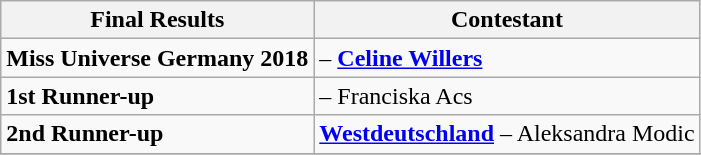<table class="wikitable" border="1">
<tr>
<th>Final Results</th>
<th>Contestant</th>
</tr>
<tr>
<td><strong>Miss Universe Germany 2018</strong></td>
<td><strong></strong> – <strong><a href='#'>Celine Willers</a></strong></td>
</tr>
<tr>
<td><strong>1st Runner-up</strong></td>
<td><strong></strong> – Franciska Acs</td>
</tr>
<tr>
<td><strong>2nd Runner-up</strong></td>
<td><strong> <a href='#'>Westdeutschland</a></strong> – Aleksandra Modic</td>
</tr>
<tr>
</tr>
</table>
